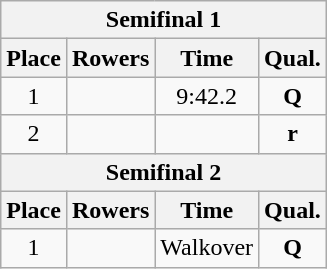<table class=wikitable style="text-align:center">
<tr>
<th colspan=4>Semifinal 1</th>
</tr>
<tr>
<th>Place</th>
<th>Rowers</th>
<th>Time</th>
<th>Qual.</th>
</tr>
<tr>
<td>1</td>
<td align=left> <br> </td>
<td>9:42.2</td>
<td><strong>Q</strong></td>
</tr>
<tr>
<td>2</td>
<td align=left> <br> </td>
<td></td>
<td><strong>r</strong></td>
</tr>
<tr>
<th colspan=4>Semifinal 2</th>
</tr>
<tr>
<th>Place</th>
<th>Rowers</th>
<th>Time</th>
<th>Qual.</th>
</tr>
<tr>
<td>1</td>
<td align=left> <br> </td>
<td>Walkover</td>
<td><strong>Q</strong></td>
</tr>
</table>
